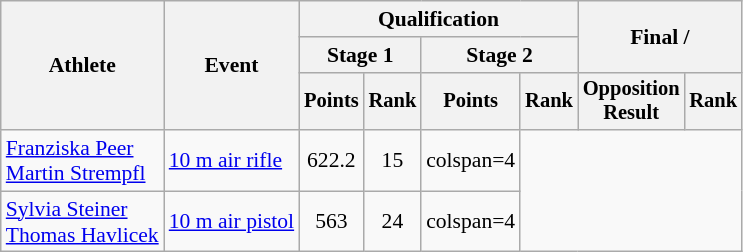<table class="wikitable" style="text-align:center; font-size:90%">
<tr>
<th rowspan=3>Athlete</th>
<th rowspan=3>Event</th>
<th colspan=4>Qualification</th>
<th colspan=2 rowspan=2>Final / </th>
</tr>
<tr>
<th colspan="2">Stage 1</th>
<th colspan="2">Stage 2</th>
</tr>
<tr style="font-size:95%">
<th>Points</th>
<th>Rank</th>
<th>Points</th>
<th>Rank</th>
<th>Opposition<br>Result</th>
<th>Rank</th>
</tr>
<tr>
<td align=left><a href='#'>Franziska Peer</a><br><a href='#'>Martin Strempfl</a></td>
<td align=left><a href='#'>10 m air rifle</a></td>
<td>622.2</td>
<td>15</td>
<td>colspan=4 </td>
</tr>
<tr>
<td align=left><a href='#'>Sylvia Steiner</a><br><a href='#'>Thomas Havlicek</a></td>
<td align=left><a href='#'>10 m air pistol</a></td>
<td>563</td>
<td>24</td>
<td>colspan=4 </td>
</tr>
</table>
